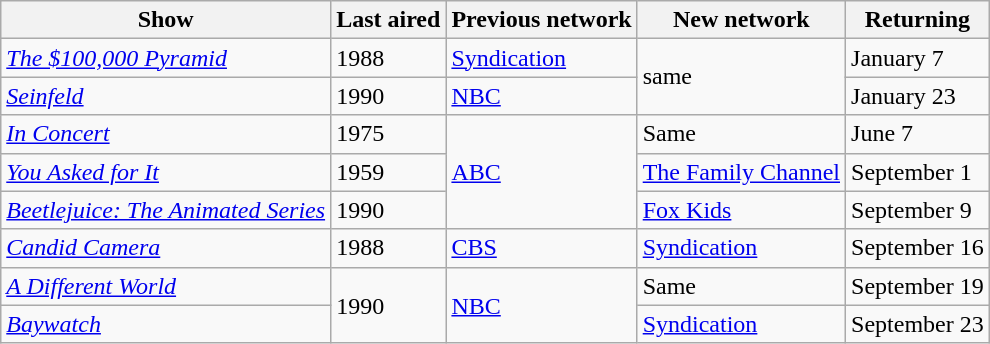<table class="wikitable">
<tr>
<th>Show</th>
<th>Last aired</th>
<th>Previous network</th>
<th>New network</th>
<th>Returning</th>
</tr>
<tr>
<td><em><a href='#'>The $100,000 Pyramid</a></em></td>
<td>1988</td>
<td><a href='#'>Syndication</a></td>
<td rowspan="2">same</td>
<td>January 7</td>
</tr>
<tr>
<td><em><a href='#'>Seinfeld</a></em></td>
<td>1990</td>
<td><a href='#'>NBC</a></td>
<td>January 23</td>
</tr>
<tr>
<td><em><a href='#'>In Concert</a></em></td>
<td>1975</td>
<td rowspan="3"><a href='#'>ABC</a></td>
<td>Same</td>
<td>June 7</td>
</tr>
<tr>
<td><em><a href='#'>You Asked for It</a></em></td>
<td>1959</td>
<td><a href='#'>The Family Channel</a></td>
<td>September 1</td>
</tr>
<tr>
<td><em><a href='#'>Beetlejuice: The Animated Series</a></em></td>
<td>1990</td>
<td><a href='#'>Fox Kids</a></td>
<td>September 9</td>
</tr>
<tr>
<td><em><a href='#'>Candid Camera</a></em></td>
<td>1988</td>
<td><a href='#'>CBS</a></td>
<td><a href='#'>Syndication</a></td>
<td>September 16</td>
</tr>
<tr>
<td><em><a href='#'>A Different World</a></em></td>
<td rowspan="2">1990</td>
<td rowspan="2"><a href='#'>NBC</a></td>
<td>Same</td>
<td>September 19</td>
</tr>
<tr>
<td><em><a href='#'>Baywatch</a></em></td>
<td><a href='#'>Syndication</a></td>
<td>September 23</td>
</tr>
</table>
